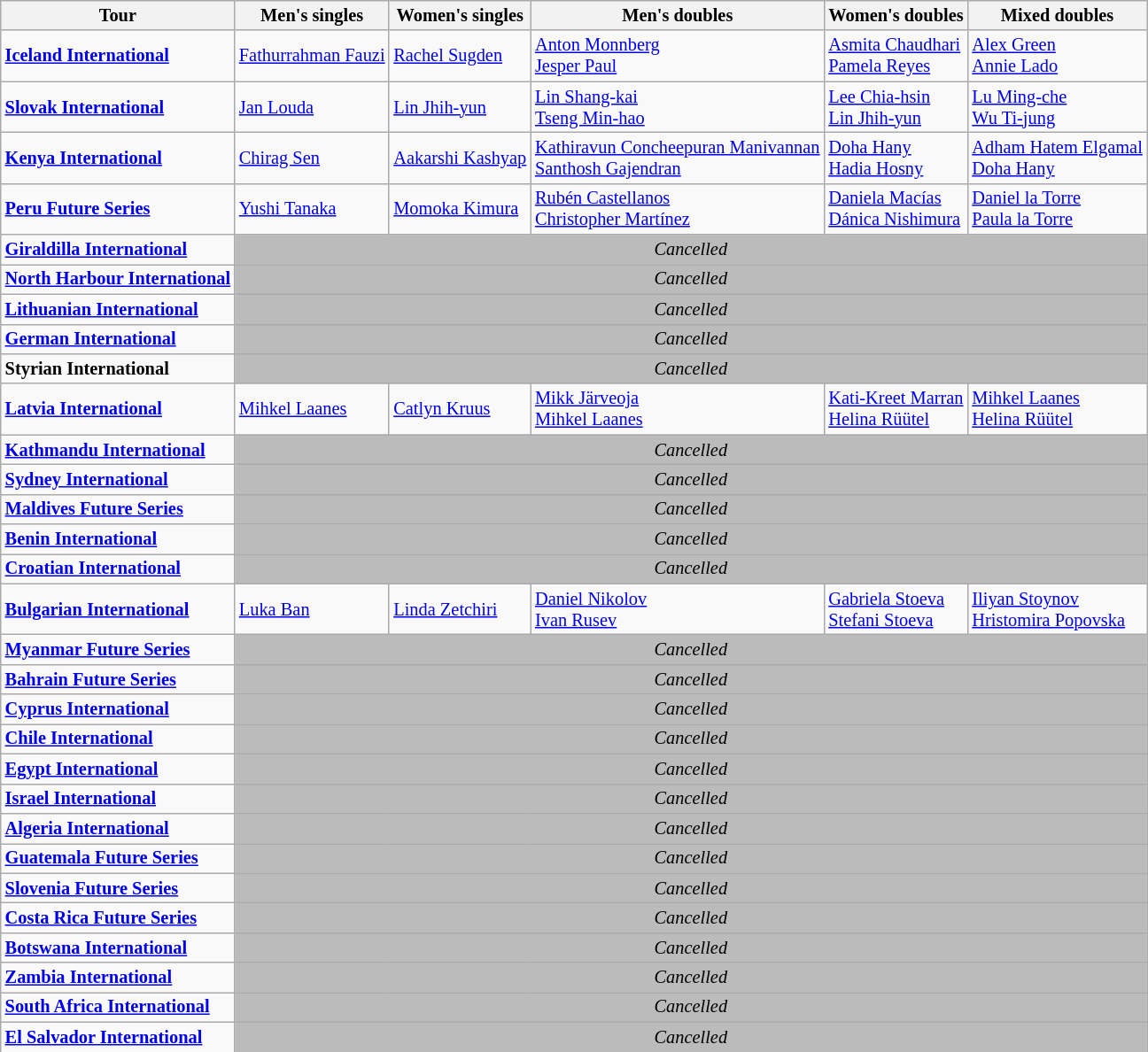<table class="wikitable" style="font-size:85%">
<tr>
<th>Tour</th>
<th>Men's singles</th>
<th>Women's singles</th>
<th>Men's doubles</th>
<th>Women's doubles</th>
<th>Mixed doubles</th>
</tr>
<tr>
<td><strong><a href='#'>Iceland International</a></strong></td>
<td> <a href='#'>Fathurrahman Fauzi</a></td>
<td> <a href='#'>Rachel Sugden</a></td>
<td> <a href='#'>Anton Monnberg</a><br> <a href='#'>Jesper Paul</a></td>
<td> <a href='#'>Asmita Chaudhari</a><br> <a href='#'>Pamela Reyes</a></td>
<td> <a href='#'>Alex Green</a><br> <a href='#'>Annie Lado</a></td>
</tr>
<tr>
<td><strong><a href='#'>Slovak International</a></strong></td>
<td> <a href='#'>Jan Louda</a></td>
<td> <a href='#'>Lin Jhih-yun</a></td>
<td> <a href='#'>Lin Shang-kai</a><br> <a href='#'>Tseng Min-hao</a></td>
<td> <a href='#'>Lee Chia-hsin</a><br> <a href='#'>Lin Jhih-yun</a></td>
<td> <a href='#'>Lu Ming-che</a><br> <a href='#'>Wu Ti-jung</a></td>
</tr>
<tr>
<td><strong><a href='#'>Kenya International</a></strong></td>
<td> <a href='#'>Chirag Sen</a></td>
<td> <a href='#'>Aakarshi Kashyap</a></td>
<td> <a href='#'>Kathiravun Concheepuran Manivannan</a> <br> <a href='#'>Santhosh Gajendran</a></td>
<td> <a href='#'>Doha Hany</a> <br> <a href='#'>Hadia Hosny</a></td>
<td> <a href='#'>Adham Hatem Elgamal</a> <br> <a href='#'>Doha Hany</a></td>
</tr>
<tr>
<td><strong><a href='#'>Peru Future Series</a></strong></td>
<td> <a href='#'>Yushi Tanaka</a></td>
<td> <a href='#'>Momoka Kimura</a></td>
<td> <a href='#'>Rubén Castellanos</a> <br> <a href='#'>Christopher Martínez</a></td>
<td> <a href='#'>Daniela Macías</a> <br> <a href='#'>Dánica Nishimura</a></td>
<td> <a href='#'>Daniel la Torre</a> <br> <a href='#'>Paula la Torre</a></td>
</tr>
<tr>
<td><strong><a href='#'>Giraldilla International</a></strong></td>
<td colspan=5 bgcolor="#BBBBBB" align=center><em>Cancelled</em> </td>
</tr>
<tr>
<td><strong><a href='#'>North Harbour International</a></strong></td>
<td colspan=5 bgcolor="#BBBBBB" align=center><em>Cancelled</em> </td>
</tr>
<tr>
<td><strong><a href='#'>Lithuanian International</a></strong></td>
<td colspan=5 bgcolor="#BBBBBB" align=center><em>Cancelled</em> </td>
</tr>
<tr>
<td><strong><a href='#'>German International</a></strong></td>
<td colspan=5 bgcolor="#BBBBBB" align=center><em>Cancelled</em> </td>
</tr>
<tr>
<td><strong>Styrian International</strong></td>
<td colspan=5 bgcolor="#BBBBBB" align=center><em>Cancelled</em> </td>
</tr>
<tr>
<td><strong><a href='#'>Latvia International</a></strong></td>
<td> <a href='#'>Mihkel Laanes</a></td>
<td> <a href='#'>Catlyn Kruus</a></td>
<td> <a href='#'>Mikk Järveoja</a> <br> <a href='#'>Mihkel Laanes</a></td>
<td> <a href='#'>Kati-Kreet Marran</a> <br> <a href='#'>Helina Rüütel</a></td>
<td> <a href='#'>Mihkel Laanes</a> <br> <a href='#'>Helina Rüütel</a></td>
</tr>
<tr>
<td><strong><a href='#'>Kathmandu International</a></strong></td>
<td colspan=5 bgcolor="#BBBBBB" align=center><em>Cancelled</em> </td>
</tr>
<tr>
<td><strong><a href='#'>Sydney International</a></strong></td>
<td colspan=5 bgcolor="#BBBBBB" align=center><em>Cancelled</em> </td>
</tr>
<tr>
<td><strong><a href='#'>Maldives Future Series</a></strong></td>
<td colspan=5 bgcolor="#BBBBBB" align=center><em>Cancelled</em> </td>
</tr>
<tr>
<td><strong><a href='#'>Benin International</a></strong></td>
<td colspan=5 bgcolor="#BBBBBB" align=center><em>Cancelled</em> </td>
</tr>
<tr>
<td><strong><a href='#'>Croatian International</a></strong></td>
<td colspan=5 bgcolor="#BBBBBB" align=center><em>Cancelled</em> </td>
</tr>
<tr>
<td><strong><a href='#'>Bulgarian International</a></strong></td>
<td> <a href='#'>Luka Ban</a></td>
<td> <a href='#'>Linda Zetchiri</a></td>
<td> <a href='#'>Daniel Nikolov</a><br> <a href='#'>Ivan Rusev</a></td>
<td> <a href='#'>Gabriela Stoeva</a><br> <a href='#'>Stefani Stoeva</a></td>
<td> <a href='#'>Iliyan Stoynov</a><br> <a href='#'>Hristomira Popovska</a></td>
</tr>
<tr>
<td><strong><a href='#'>Myanmar Future Series</a></strong></td>
<td colspan=5 bgcolor="#BBBBBB" align=center><em>Cancelled</em> </td>
</tr>
<tr>
<td><strong><a href='#'>Bahrain Future Series</a></strong></td>
<td colspan=5 bgcolor="#BBBBBB" align=center><em>Cancelled</em> </td>
</tr>
<tr>
<td><strong><a href='#'>Cyprus International</a></strong></td>
<td colspan=5 bgcolor="#BBBBBB" align=center><em>Cancelled</em> </td>
</tr>
<tr>
<td><strong><a href='#'>Chile International</a></strong></td>
<td colspan=5 bgcolor="#BBBBBB" align=center><em>Cancelled</em> </td>
</tr>
<tr>
<td><strong><a href='#'>Egypt International</a></strong></td>
<td colspan=5 bgcolor="#BBBBBB" align=center><em>Cancelled</em> </td>
</tr>
<tr>
<td><strong><a href='#'>Israel International</a></strong></td>
<td colspan=5 bgcolor="#BBBBBB" align=center><em>Cancelled</em></td>
</tr>
<tr>
<td><strong><a href='#'>Algeria International</a></strong></td>
<td colspan=5 bgcolor="#BBBBBB" align=center><em>Cancelled</em> </td>
</tr>
<tr>
<td><strong><a href='#'>Guatemala Future Series</a></strong></td>
<td colspan=5 bgcolor="#BBBBBB" align=center><em>Cancelled</em> </td>
</tr>
<tr>
<td><strong><a href='#'>Slovenia Future Series</a></strong></td>
<td colspan=5 bgcolor="#BBBBBB" align=center><em>Cancelled</em> </td>
</tr>
<tr>
<td><strong><a href='#'>Costa Rica Future Series</a></strong></td>
<td colspan=5 bgcolor="#BBBBBB" align=center><em>Cancelled</em> </td>
</tr>
<tr>
<td><strong><a href='#'>Botswana International</a></strong></td>
<td colspan=5 bgcolor="#BBBBBB" align=center><em>Cancelled</em> </td>
</tr>
<tr>
<td><strong><a href='#'>Zambia International</a></strong></td>
<td colspan=5 bgcolor="#BBBBBB" align=center><em>Cancelled</em> </td>
</tr>
<tr>
<td><strong><a href='#'>South Africa International</a></strong></td>
<td colspan=5 bgcolor="#BBBBBB" align=center><em>Cancelled</em> </td>
</tr>
<tr>
<td><strong><a href='#'>El Salvador International</a></strong></td>
<td colspan=5 bgcolor="#BBBBBB" align=center><em>Cancelled</em> </td>
</tr>
</table>
